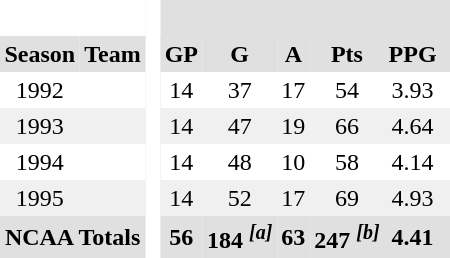<table BORDER="0" CELLPADDING="3" CELLSPACING="0">
<tr ALIGN="center" bgcolor="#e0e0e0">
<th colspan="2" bgcolor="#ffffff"> </th>
<th rowspan="99" bgcolor="#ffffff"> </th>
<th colspan="7"></th>
</tr>
<tr ALIGN="center" bgcolor="#e0e0e0">
<th>Season</th>
<th>Team</th>
<th>GP</th>
<th>G</th>
<th>A</th>
<th>Pts</th>
<th>PPG</th>
<th></th>
</tr>
<tr ALIGN="center" bgcolor="#f0f0f0">
</tr>
<tr ALIGN="center">
<td>1992</td>
<td></td>
<td>14</td>
<td>37</td>
<td>17</td>
<td>54</td>
<td>3.93</td>
<td></td>
</tr>
<tr ALIGN="center" bgcolor="#f0f0f0">
<td>1993</td>
<td></td>
<td>14</td>
<td>47</td>
<td>19</td>
<td>66</td>
<td>4.64</td>
<td></td>
</tr>
<tr ALIGN="center">
<td>1994</td>
<td></td>
<td>14</td>
<td>48</td>
<td>10</td>
<td>58</td>
<td>4.14</td>
<td></td>
</tr>
<tr ALIGN="center" bgcolor="#f0f0f0">
<td>1995</td>
<td></td>
<td>14</td>
<td>52</td>
<td>17</td>
<td>69</td>
<td>4.93</td>
<td></td>
</tr>
<tr ALIGN="center" bgcolor="#e0e0e0">
<th colspan="2">NCAA Totals</th>
<th>56</th>
<th>184 <sup><strong><em>[a]</em></strong></sup></th>
<th>63</th>
<th>247 <sup><strong><em>[b]</em></strong></sup></th>
<th>4.41</th>
<th></th>
</tr>
</table>
